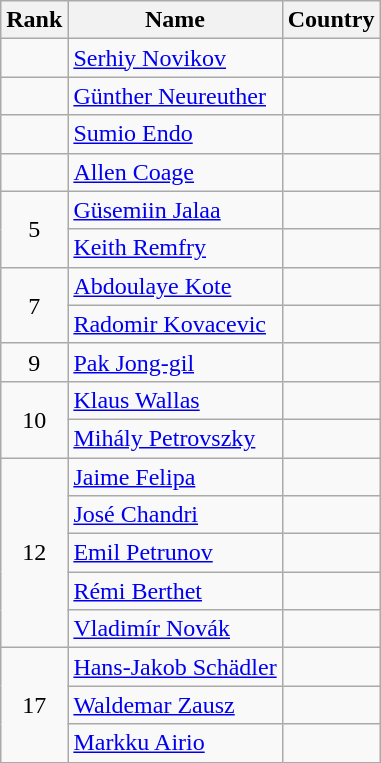<table class="wikitable sortable" style="text-align:center">
<tr>
<th>Rank</th>
<th>Name</th>
<th>Country</th>
</tr>
<tr>
<td></td>
<td align="left"><a href='#'>Serhiy Novikov</a></td>
<td align="left"></td>
</tr>
<tr>
<td></td>
<td align="left"><a href='#'>Günther Neureuther</a></td>
<td align="left"></td>
</tr>
<tr>
<td></td>
<td align="left"><a href='#'>Sumio Endo</a></td>
<td align="left"></td>
</tr>
<tr>
<td></td>
<td align="left"><a href='#'>Allen Coage</a></td>
<td align="left"></td>
</tr>
<tr>
<td rowspan=2>5</td>
<td align="left"><a href='#'>Güsemiin Jalaa</a></td>
<td align="left"></td>
</tr>
<tr>
<td align="left"><a href='#'>Keith Remfry</a></td>
<td align="left"></td>
</tr>
<tr>
<td rowspan=2>7</td>
<td align="left"><a href='#'>Abdoulaye Kote</a></td>
<td align="left"></td>
</tr>
<tr>
<td align="left"><a href='#'>Radomir Kovacevic</a></td>
<td align="left"></td>
</tr>
<tr>
<td>9</td>
<td align="left"><a href='#'>Pak Jong-gil</a></td>
<td align="left"></td>
</tr>
<tr>
<td rowspan=2>10</td>
<td align="left"><a href='#'>Klaus Wallas</a></td>
<td align="left"></td>
</tr>
<tr>
<td align="left"><a href='#'>Mihály Petrovszky</a></td>
<td align="left"></td>
</tr>
<tr>
<td rowspan=5>12</td>
<td align="left"><a href='#'>Jaime Felipa</a></td>
<td align="left"></td>
</tr>
<tr>
<td align="left"><a href='#'>José Chandri</a></td>
<td align="left"></td>
</tr>
<tr>
<td align="left"><a href='#'>Emil Petrunov</a></td>
<td align="left"></td>
</tr>
<tr>
<td align="left"><a href='#'>Rémi Berthet</a></td>
<td align="left"></td>
</tr>
<tr>
<td align="left"><a href='#'>Vladimír Novák</a></td>
<td align="left"></td>
</tr>
<tr>
<td rowspan=3>17</td>
<td align="left"><a href='#'>Hans-Jakob Schädler</a></td>
<td align="left"></td>
</tr>
<tr>
<td align="left"><a href='#'>Waldemar Zausz</a></td>
<td align="left"></td>
</tr>
<tr>
<td align="left"><a href='#'>Markku Airio</a></td>
<td align="left"></td>
</tr>
</table>
